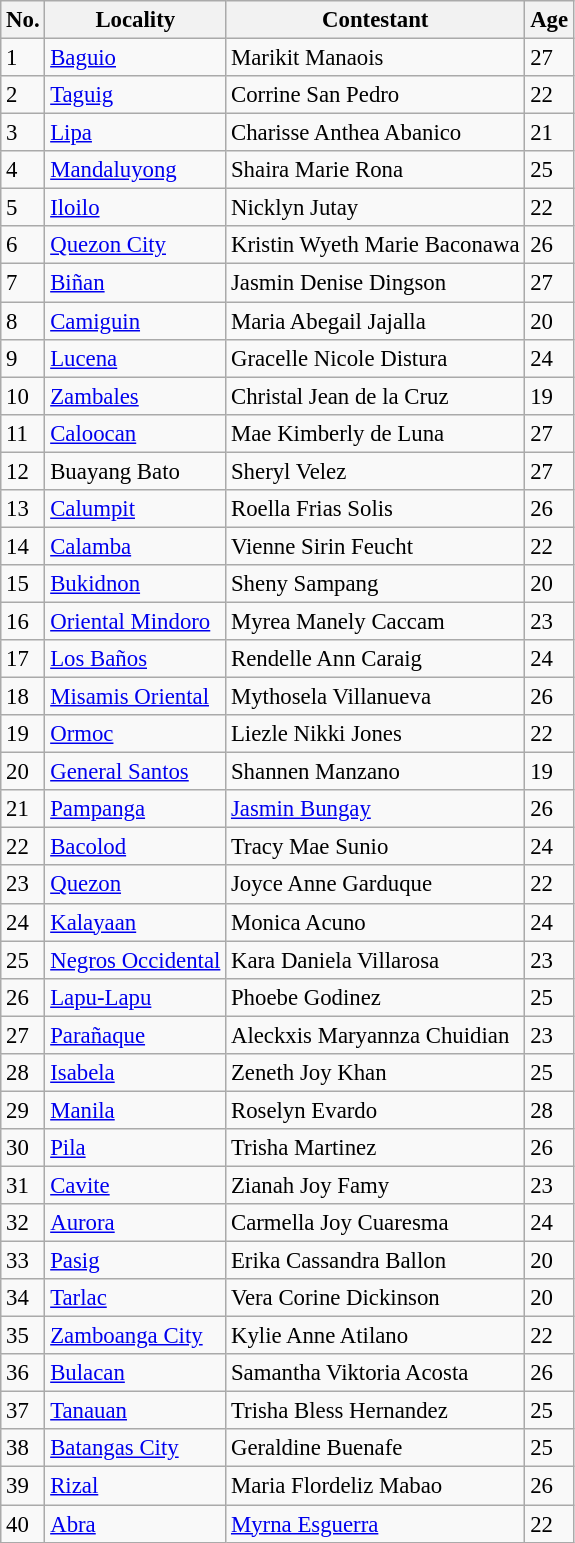<table class="wikitable sortable" style="font-size: 95%;">
<tr>
<th>No.</th>
<th>Locality</th>
<th>Contestant</th>
<th>Age</th>
</tr>
<tr>
<td>1</td>
<td><a href='#'>Baguio</a></td>
<td>Marikit Manaois</td>
<td>27</td>
</tr>
<tr>
<td>2</td>
<td><a href='#'>Taguig</a></td>
<td>Corrine San Pedro</td>
<td>22</td>
</tr>
<tr>
<td>3</td>
<td><a href='#'>Lipa</a></td>
<td>Charisse Anthea Abanico</td>
<td>21</td>
</tr>
<tr>
<td>4</td>
<td><a href='#'>Mandaluyong</a></td>
<td>Shaira Marie Rona</td>
<td>25</td>
</tr>
<tr>
<td>5</td>
<td><a href='#'>Iloilo</a></td>
<td>Nicklyn Jutay</td>
<td>22</td>
</tr>
<tr>
<td>6</td>
<td><a href='#'>Quezon City</a></td>
<td>Kristin Wyeth Marie Baconawa</td>
<td>26</td>
</tr>
<tr>
<td>7</td>
<td><a href='#'>Biñan</a></td>
<td>Jasmin Denise Dingson</td>
<td>27</td>
</tr>
<tr>
<td>8</td>
<td><a href='#'>Camiguin</a></td>
<td>Maria Abegail Jajalla</td>
<td>20</td>
</tr>
<tr>
<td>9</td>
<td><a href='#'>Lucena</a></td>
<td>Gracelle Nicole Distura</td>
<td>24</td>
</tr>
<tr>
<td>10</td>
<td><a href='#'>Zambales</a></td>
<td>Christal Jean de la Cruz</td>
<td>19</td>
</tr>
<tr>
<td>11</td>
<td><a href='#'>Caloocan</a></td>
<td>Mae Kimberly de Luna</td>
<td>27</td>
</tr>
<tr>
<td>12</td>
<td>Buayang Bato</td>
<td>Sheryl Velez</td>
<td>27</td>
</tr>
<tr>
<td>13</td>
<td><a href='#'>Calumpit</a></td>
<td>Roella Frias Solis</td>
<td>26</td>
</tr>
<tr>
<td>14</td>
<td><a href='#'>Calamba</a></td>
<td>Vienne Sirin Feucht</td>
<td>22</td>
</tr>
<tr>
<td>15</td>
<td><a href='#'>Bukidnon</a></td>
<td>Sheny Sampang</td>
<td>20</td>
</tr>
<tr>
<td>16</td>
<td><a href='#'>Oriental Mindoro</a></td>
<td>Myrea Manely Caccam</td>
<td>23</td>
</tr>
<tr>
<td>17</td>
<td><a href='#'>Los Baños</a></td>
<td>Rendelle Ann Caraig</td>
<td>24</td>
</tr>
<tr>
<td>18</td>
<td><a href='#'>Misamis Oriental</a></td>
<td>Mythosela Villanueva</td>
<td>26</td>
</tr>
<tr>
<td>19</td>
<td><a href='#'>Ormoc</a></td>
<td>Liezle Nikki Jones</td>
<td>22</td>
</tr>
<tr>
<td>20</td>
<td><a href='#'>General Santos</a></td>
<td>Shannen Manzano</td>
<td>19</td>
</tr>
<tr>
<td>21</td>
<td><a href='#'>Pampanga</a></td>
<td><a href='#'>Jasmin Bungay</a></td>
<td>26</td>
</tr>
<tr>
<td>22</td>
<td><a href='#'>Bacolod</a></td>
<td>Tracy Mae Sunio</td>
<td>24</td>
</tr>
<tr>
<td>23</td>
<td><a href='#'>Quezon</a></td>
<td>Joyce Anne Garduque</td>
<td>22</td>
</tr>
<tr>
<td>24</td>
<td><a href='#'>Kalayaan</a></td>
<td>Monica Acuno</td>
<td>24</td>
</tr>
<tr>
<td>25</td>
<td><a href='#'>Negros Occidental</a></td>
<td>Kara Daniela Villarosa</td>
<td>23</td>
</tr>
<tr>
<td>26</td>
<td><a href='#'>Lapu-Lapu</a></td>
<td>Phoebe Godinez</td>
<td>25</td>
</tr>
<tr>
<td>27</td>
<td><a href='#'>Parañaque</a></td>
<td>Aleckxis Maryannza Chuidian</td>
<td>23</td>
</tr>
<tr>
<td>28</td>
<td><a href='#'>Isabela</a></td>
<td>Zeneth Joy Khan</td>
<td>25</td>
</tr>
<tr>
<td>29</td>
<td><a href='#'>Manila</a></td>
<td>Roselyn Evardo</td>
<td>28</td>
</tr>
<tr>
<td>30</td>
<td><a href='#'>Pila</a></td>
<td>Trisha Martinez</td>
<td>26</td>
</tr>
<tr>
<td>31</td>
<td><a href='#'>Cavite</a></td>
<td>Zianah Joy Famy</td>
<td>23</td>
</tr>
<tr>
<td>32</td>
<td><a href='#'>Aurora</a></td>
<td>Carmella Joy Cuaresma</td>
<td>24</td>
</tr>
<tr>
<td>33</td>
<td><a href='#'>Pasig</a></td>
<td>Erika Cassandra Ballon</td>
<td>20</td>
</tr>
<tr>
<td>34</td>
<td><a href='#'>Tarlac</a></td>
<td>Vera Corine Dickinson</td>
<td>20</td>
</tr>
<tr>
<td>35</td>
<td><a href='#'>Zamboanga City</a></td>
<td>Kylie Anne Atilano</td>
<td>22</td>
</tr>
<tr>
<td>36</td>
<td><a href='#'>Bulacan</a></td>
<td>Samantha Viktoria Acosta</td>
<td>26</td>
</tr>
<tr>
<td>37</td>
<td><a href='#'>Tanauan</a></td>
<td>Trisha Bless Hernandez</td>
<td>25</td>
</tr>
<tr>
<td>38</td>
<td><a href='#'>Batangas City</a></td>
<td>Geraldine Buenafe</td>
<td>25</td>
</tr>
<tr>
<td>39</td>
<td><a href='#'>Rizal</a></td>
<td>Maria Flordeliz Mabao</td>
<td>26</td>
</tr>
<tr>
<td>40</td>
<td><a href='#'>Abra</a></td>
<td><a href='#'>Myrna Esguerra</a></td>
<td>22</td>
</tr>
</table>
